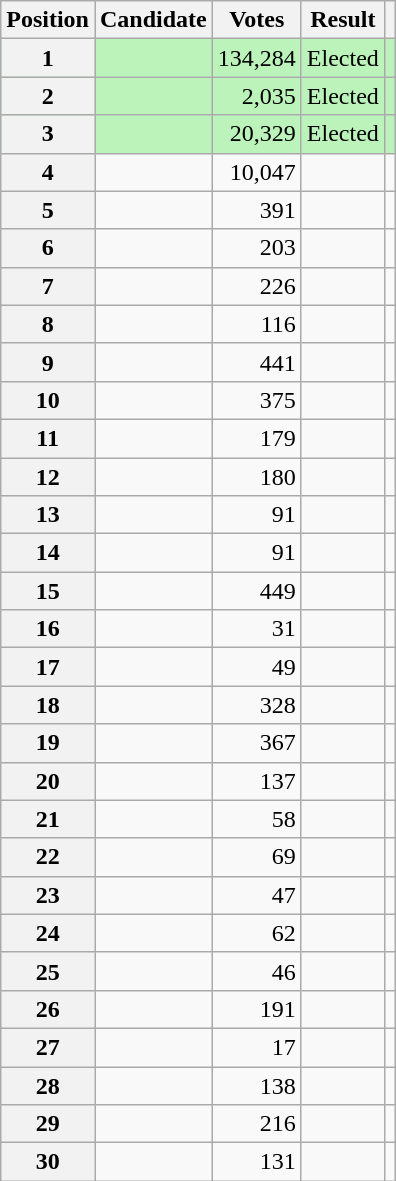<table class="wikitable sortable">
<tr>
<th scope="col">Position</th>
<th scope="col">Candidate</th>
<th scope="col">Votes</th>
<th scope="col">Result</th>
<th scope="col" class="unsortable"></th>
</tr>
<tr bgcolor=bbf3bb>
<th scope="row">1</th>
<td></td>
<td style="text-align:right">134,284</td>
<td>Elected</td>
<td></td>
</tr>
<tr bgcolor=bbf3bb>
<th scope="row">2</th>
<td></td>
<td style="text-align:right">2,035</td>
<td>Elected</td>
<td></td>
</tr>
<tr bgcolor=bbf3bb>
<th scope="row">3</th>
<td></td>
<td style="text-align:right">20,329</td>
<td>Elected</td>
<td></td>
</tr>
<tr>
<th scope="row">4</th>
<td></td>
<td style="text-align:right">10,047</td>
<td></td>
<td></td>
</tr>
<tr>
<th scope="row">5</th>
<td></td>
<td style="text-align:right">391</td>
<td></td>
<td></td>
</tr>
<tr>
<th scope="row">6</th>
<td></td>
<td style="text-align:right">203</td>
<td></td>
<td></td>
</tr>
<tr>
<th scope="row">7</th>
<td></td>
<td style="text-align:right">226</td>
<td></td>
<td></td>
</tr>
<tr>
<th scope="row">8</th>
<td></td>
<td style="text-align:right">116</td>
<td></td>
<td></td>
</tr>
<tr>
<th scope="row">9</th>
<td></td>
<td style="text-align:right">441</td>
<td></td>
<td></td>
</tr>
<tr>
<th scope="row">10</th>
<td></td>
<td style="text-align:right">375</td>
<td></td>
<td></td>
</tr>
<tr>
<th scope="row">11</th>
<td></td>
<td style="text-align:right">179</td>
<td></td>
<td></td>
</tr>
<tr>
<th scope="row">12</th>
<td></td>
<td style="text-align:right">180</td>
<td></td>
<td></td>
</tr>
<tr>
<th scope="row">13</th>
<td></td>
<td style="text-align:right">91</td>
<td></td>
<td></td>
</tr>
<tr>
<th scope="row">14</th>
<td></td>
<td style="text-align:right">91</td>
<td></td>
<td></td>
</tr>
<tr>
<th scope="row">15</th>
<td></td>
<td style="text-align:right">449</td>
<td></td>
<td></td>
</tr>
<tr>
<th scope="row">16</th>
<td></td>
<td style="text-align:right">31</td>
<td></td>
<td></td>
</tr>
<tr>
<th scope="row">17</th>
<td></td>
<td style="text-align:right">49</td>
<td></td>
<td></td>
</tr>
<tr>
<th scope="row">18</th>
<td></td>
<td style="text-align:right">328</td>
<td></td>
<td></td>
</tr>
<tr>
<th scope="row">19</th>
<td></td>
<td style="text-align:right">367</td>
<td></td>
<td></td>
</tr>
<tr>
<th scope="row">20</th>
<td></td>
<td style="text-align:right">137</td>
<td></td>
<td></td>
</tr>
<tr>
<th scope="row">21</th>
<td></td>
<td style="text-align:right">58</td>
<td></td>
<td></td>
</tr>
<tr>
<th scope="row">22</th>
<td></td>
<td style="text-align:right">69</td>
<td></td>
<td></td>
</tr>
<tr>
<th scope="row">23</th>
<td></td>
<td style="text-align:right">47</td>
<td></td>
<td></td>
</tr>
<tr>
<th scope="row">24</th>
<td></td>
<td style="text-align:right">62</td>
<td></td>
<td></td>
</tr>
<tr>
<th scope="row">25</th>
<td></td>
<td style="text-align:right">46</td>
<td></td>
<td></td>
</tr>
<tr>
<th scope="row">26</th>
<td></td>
<td style="text-align:right">191</td>
<td></td>
<td></td>
</tr>
<tr>
<th scope="row">27</th>
<td></td>
<td style="text-align:right">17</td>
<td></td>
<td></td>
</tr>
<tr>
<th scope="row">28</th>
<td></td>
<td style="text-align:right">138</td>
<td></td>
<td></td>
</tr>
<tr>
<th scope="row">29</th>
<td></td>
<td style="text-align:right">216</td>
<td></td>
<td></td>
</tr>
<tr>
<th scope="row">30</th>
<td></td>
<td style="text-align:right">131</td>
<td></td>
<td></td>
</tr>
</table>
